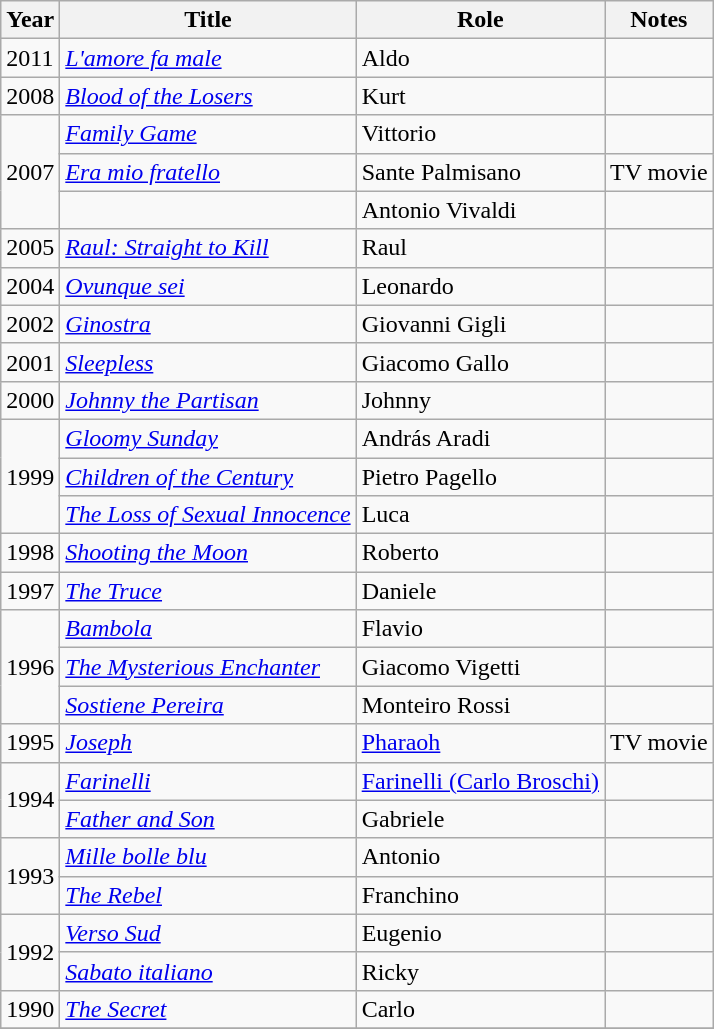<table class="wikitable sortable">
<tr>
<th>Year</th>
<th>Title</th>
<th>Role</th>
<th class="unsortable">Notes</th>
</tr>
<tr>
<td>2011</td>
<td><em><a href='#'>L'amore fa male</a></em></td>
<td>Aldo</td>
<td></td>
</tr>
<tr>
<td>2008</td>
<td><em><a href='#'>Blood of the Losers</a></em></td>
<td>Kurt</td>
<td></td>
</tr>
<tr>
<td rowspan="3">2007</td>
<td><em><a href='#'>Family Game</a></em></td>
<td>Vittorio</td>
<td></td>
</tr>
<tr>
<td><em><a href='#'>Era mio fratello</a></em></td>
<td>Sante Palmisano</td>
<td>TV movie</td>
</tr>
<tr>
<td><em></em></td>
<td>Antonio Vivaldi</td>
<td></td>
</tr>
<tr>
<td>2005</td>
<td><em><a href='#'>Raul: Straight to Kill</a></em></td>
<td>Raul</td>
<td></td>
</tr>
<tr>
<td>2004</td>
<td><em><a href='#'>Ovunque sei</a></em></td>
<td>Leonardo</td>
<td></td>
</tr>
<tr>
<td>2002</td>
<td><em><a href='#'>Ginostra</a></em></td>
<td>Giovanni Gigli</td>
<td></td>
</tr>
<tr>
<td>2001</td>
<td><em><a href='#'>Sleepless</a></em></td>
<td>Giacomo Gallo</td>
<td></td>
</tr>
<tr>
<td>2000</td>
<td><em><a href='#'>Johnny the Partisan</a></em></td>
<td>Johnny</td>
<td></td>
</tr>
<tr>
<td rowspan="3">1999</td>
<td><em><a href='#'>Gloomy Sunday</a></em></td>
<td>András Aradi</td>
<td></td>
</tr>
<tr>
<td><em><a href='#'>Children of the Century</a></em></td>
<td>Pietro Pagello</td>
<td></td>
</tr>
<tr>
<td><em><a href='#'>The Loss of Sexual Innocence</a></em></td>
<td>Luca</td>
<td></td>
</tr>
<tr>
<td>1998</td>
<td><em><a href='#'>Shooting the Moon</a></em></td>
<td>Roberto</td>
<td></td>
</tr>
<tr>
<td>1997</td>
<td><em><a href='#'>The Truce</a></em></td>
<td>Daniele</td>
<td></td>
</tr>
<tr>
<td rowspan="3">1996</td>
<td><em><a href='#'>Bambola</a></em></td>
<td>Flavio</td>
<td></td>
</tr>
<tr>
<td><em><a href='#'>The Mysterious Enchanter</a></em></td>
<td>Giacomo Vigetti</td>
<td></td>
</tr>
<tr>
<td><em><a href='#'>Sostiene Pereira</a></em></td>
<td>Monteiro Rossi</td>
<td></td>
</tr>
<tr>
<td>1995</td>
<td><em><a href='#'>Joseph</a></em></td>
<td><a href='#'>Pharaoh</a></td>
<td>TV movie</td>
</tr>
<tr>
<td rowspan="2">1994</td>
<td><em><a href='#'>Farinelli</a></em></td>
<td><a href='#'>Farinelli (Carlo Broschi)</a></td>
<td></td>
</tr>
<tr>
<td><em><a href='#'>Father and Son</a></em></td>
<td>Gabriele</td>
<td></td>
</tr>
<tr>
<td rowspan="2">1993</td>
<td><em><a href='#'>Mille bolle blu</a></em></td>
<td>Antonio</td>
<td></td>
</tr>
<tr>
<td><em><a href='#'>The Rebel</a></em></td>
<td>Franchino</td>
<td></td>
</tr>
<tr>
<td rowspan="2">1992</td>
<td><em><a href='#'>Verso Sud</a></em></td>
<td>Eugenio</td>
<td></td>
</tr>
<tr>
<td><em><a href='#'>Sabato italiano</a></em></td>
<td>Ricky</td>
<td></td>
</tr>
<tr>
<td>1990</td>
<td><em><a href='#'>The Secret</a></em></td>
<td>Carlo</td>
<td></td>
</tr>
<tr>
</tr>
</table>
